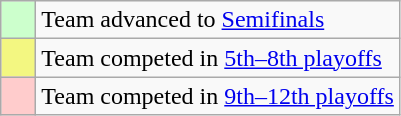<table class="wikitable">
<tr>
<td style="background: #ccffcc;">    </td>
<td>Team advanced to <a href='#'>Semifinals</a></td>
</tr>
<tr>
<td style="background: #F3F781;">    </td>
<td>Team competed in <a href='#'>5th–8th playoffs</a></td>
</tr>
<tr>
<td style="background: #ffcccc;">    </td>
<td>Team competed in <a href='#'>9th–12th playoffs</a></td>
</tr>
</table>
